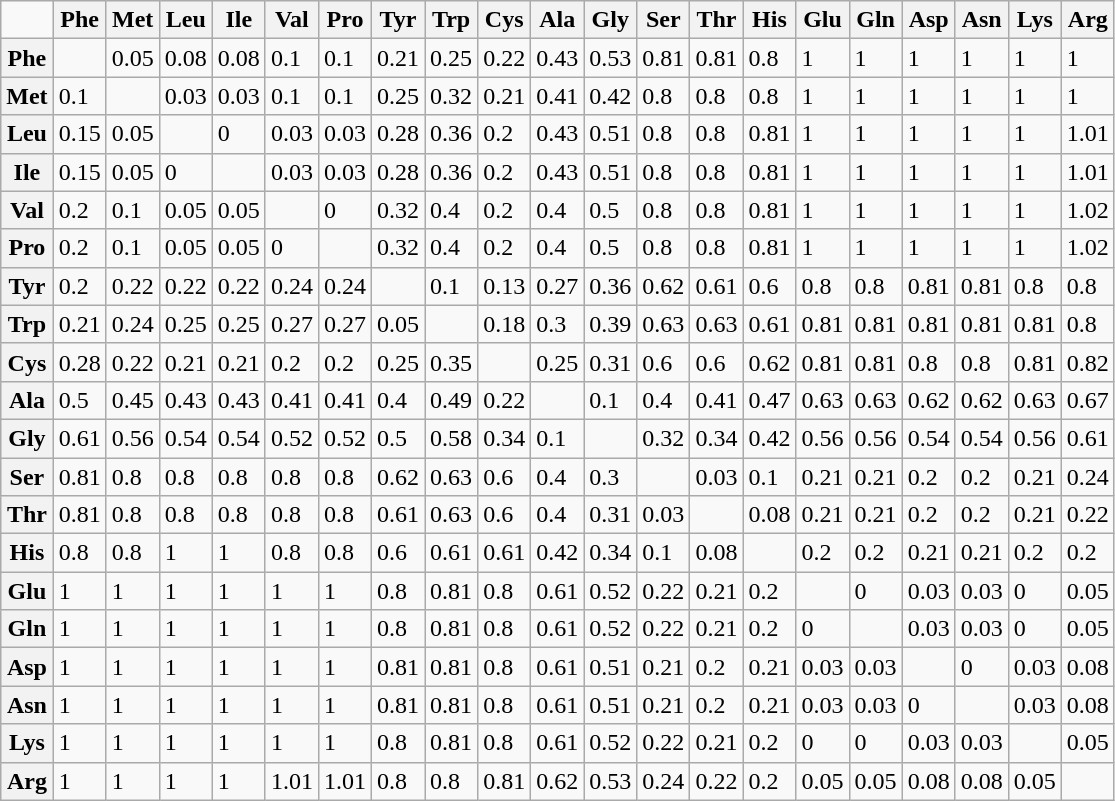<table class="wikitable">
<tr>
<td></td>
<th>Phe</th>
<th>Met</th>
<th>Leu</th>
<th>Ile</th>
<th>Val</th>
<th>Pro</th>
<th>Tyr</th>
<th>Trp</th>
<th>Cys</th>
<th>Ala</th>
<th>Gly</th>
<th>Ser</th>
<th>Thr</th>
<th>His</th>
<th>Glu</th>
<th>Gln</th>
<th>Asp</th>
<th>Asn</th>
<th>Lys</th>
<th>Arg</th>
</tr>
<tr>
<th>Phe</th>
<td></td>
<td>0.05</td>
<td>0.08</td>
<td>0.08</td>
<td>0.1</td>
<td>0.1</td>
<td>0.21</td>
<td>0.25</td>
<td>0.22</td>
<td>0.43</td>
<td>0.53</td>
<td>0.81</td>
<td>0.81</td>
<td>0.8</td>
<td>1</td>
<td>1</td>
<td>1</td>
<td>1</td>
<td>1</td>
<td>1</td>
</tr>
<tr>
<th>Met</th>
<td>0.1</td>
<td></td>
<td>0.03</td>
<td>0.03</td>
<td>0.1</td>
<td>0.1</td>
<td>0.25</td>
<td>0.32</td>
<td>0.21</td>
<td>0.41</td>
<td>0.42</td>
<td>0.8</td>
<td>0.8</td>
<td>0.8</td>
<td>1</td>
<td>1</td>
<td>1</td>
<td>1</td>
<td>1</td>
<td>1</td>
</tr>
<tr>
<th>Leu</th>
<td>0.15</td>
<td>0.05</td>
<td></td>
<td>0</td>
<td>0.03</td>
<td>0.03</td>
<td>0.28</td>
<td>0.36</td>
<td>0.2</td>
<td>0.43</td>
<td>0.51</td>
<td>0.8</td>
<td>0.8</td>
<td>0.81</td>
<td>1</td>
<td>1</td>
<td>1</td>
<td>1</td>
<td>1</td>
<td>1.01</td>
</tr>
<tr>
<th>Ile</th>
<td>0.15</td>
<td>0.05</td>
<td>0</td>
<td></td>
<td>0.03</td>
<td>0.03</td>
<td>0.28</td>
<td>0.36</td>
<td>0.2</td>
<td>0.43</td>
<td>0.51</td>
<td>0.8</td>
<td>0.8</td>
<td>0.81</td>
<td>1</td>
<td>1</td>
<td>1</td>
<td>1</td>
<td>1</td>
<td>1.01</td>
</tr>
<tr>
<th>Val</th>
<td>0.2</td>
<td>0.1</td>
<td>0.05</td>
<td>0.05</td>
<td></td>
<td>0</td>
<td>0.32</td>
<td>0.4</td>
<td>0.2</td>
<td>0.4</td>
<td>0.5</td>
<td>0.8</td>
<td>0.8</td>
<td>0.81</td>
<td>1</td>
<td>1</td>
<td>1</td>
<td>1</td>
<td>1</td>
<td>1.02</td>
</tr>
<tr>
<th>Pro</th>
<td>0.2</td>
<td>0.1</td>
<td>0.05</td>
<td>0.05</td>
<td>0</td>
<td></td>
<td>0.32</td>
<td>0.4</td>
<td>0.2</td>
<td>0.4</td>
<td>0.5</td>
<td>0.8</td>
<td>0.8</td>
<td>0.81</td>
<td>1</td>
<td>1</td>
<td>1</td>
<td>1</td>
<td>1</td>
<td>1.02</td>
</tr>
<tr>
<th>Tyr</th>
<td>0.2</td>
<td>0.22</td>
<td>0.22</td>
<td>0.22</td>
<td>0.24</td>
<td>0.24</td>
<td></td>
<td>0.1</td>
<td>0.13</td>
<td>0.27</td>
<td>0.36</td>
<td>0.62</td>
<td>0.61</td>
<td>0.6</td>
<td>0.8</td>
<td>0.8</td>
<td>0.81</td>
<td>0.81</td>
<td>0.8</td>
<td>0.8</td>
</tr>
<tr>
<th>Trp</th>
<td>0.21</td>
<td>0.24</td>
<td>0.25</td>
<td>0.25</td>
<td>0.27</td>
<td>0.27</td>
<td>0.05</td>
<td></td>
<td>0.18</td>
<td>0.3</td>
<td>0.39</td>
<td>0.63</td>
<td>0.63</td>
<td>0.61</td>
<td>0.81</td>
<td>0.81</td>
<td>0.81</td>
<td>0.81</td>
<td>0.81</td>
<td>0.8</td>
</tr>
<tr>
<th>Cys</th>
<td>0.28</td>
<td>0.22</td>
<td>0.21</td>
<td>0.21</td>
<td>0.2</td>
<td>0.2</td>
<td>0.25</td>
<td>0.35</td>
<td></td>
<td>0.25</td>
<td>0.31</td>
<td>0.6</td>
<td>0.6</td>
<td>0.62</td>
<td>0.81</td>
<td>0.81</td>
<td>0.8</td>
<td>0.8</td>
<td>0.81</td>
<td>0.82</td>
</tr>
<tr>
<th>Ala</th>
<td>0.5</td>
<td>0.45</td>
<td>0.43</td>
<td>0.43</td>
<td>0.41</td>
<td>0.41</td>
<td>0.4</td>
<td>0.49</td>
<td>0.22</td>
<td></td>
<td>0.1</td>
<td>0.4</td>
<td>0.41</td>
<td>0.47</td>
<td>0.63</td>
<td>0.63</td>
<td>0.62</td>
<td>0.62</td>
<td>0.63</td>
<td>0.67</td>
</tr>
<tr>
<th>Gly</th>
<td>0.61</td>
<td>0.56</td>
<td>0.54</td>
<td>0.54</td>
<td>0.52</td>
<td>0.52</td>
<td>0.5</td>
<td>0.58</td>
<td>0.34</td>
<td>0.1</td>
<td></td>
<td>0.32</td>
<td>0.34</td>
<td>0.42</td>
<td>0.56</td>
<td>0.56</td>
<td>0.54</td>
<td>0.54</td>
<td>0.56</td>
<td>0.61</td>
</tr>
<tr>
<th>Ser</th>
<td>0.81</td>
<td>0.8</td>
<td>0.8</td>
<td>0.8</td>
<td>0.8</td>
<td>0.8</td>
<td>0.62</td>
<td>0.63</td>
<td>0.6</td>
<td>0.4</td>
<td>0.3</td>
<td></td>
<td>0.03</td>
<td>0.1</td>
<td>0.21</td>
<td>0.21</td>
<td>0.2</td>
<td>0.2</td>
<td>0.21</td>
<td>0.24</td>
</tr>
<tr>
<th>Thr</th>
<td>0.81</td>
<td>0.8</td>
<td>0.8</td>
<td>0.8</td>
<td>0.8</td>
<td>0.8</td>
<td>0.61</td>
<td>0.63</td>
<td>0.6</td>
<td>0.4</td>
<td>0.31</td>
<td>0.03</td>
<td></td>
<td>0.08</td>
<td>0.21</td>
<td>0.21</td>
<td>0.2</td>
<td>0.2</td>
<td>0.21</td>
<td>0.22</td>
</tr>
<tr>
<th>His</th>
<td>0.8</td>
<td>0.8</td>
<td>1</td>
<td>1</td>
<td>0.8</td>
<td>0.8</td>
<td>0.6</td>
<td>0.61</td>
<td>0.61</td>
<td>0.42</td>
<td>0.34</td>
<td>0.1</td>
<td>0.08</td>
<td></td>
<td>0.2</td>
<td>0.2</td>
<td>0.21</td>
<td>0.21</td>
<td>0.2</td>
<td>0.2</td>
</tr>
<tr>
<th>Glu</th>
<td>1</td>
<td>1</td>
<td>1</td>
<td>1</td>
<td>1</td>
<td>1</td>
<td>0.8</td>
<td>0.81</td>
<td>0.8</td>
<td>0.61</td>
<td>0.52</td>
<td>0.22</td>
<td>0.21</td>
<td>0.2</td>
<td></td>
<td>0</td>
<td>0.03</td>
<td>0.03</td>
<td>0</td>
<td>0.05</td>
</tr>
<tr>
<th>Gln</th>
<td>1</td>
<td>1</td>
<td>1</td>
<td>1</td>
<td>1</td>
<td>1</td>
<td>0.8</td>
<td>0.81</td>
<td>0.8</td>
<td>0.61</td>
<td>0.52</td>
<td>0.22</td>
<td>0.21</td>
<td>0.2</td>
<td>0</td>
<td></td>
<td>0.03</td>
<td>0.03</td>
<td>0</td>
<td>0.05</td>
</tr>
<tr>
<th>Asp</th>
<td>1</td>
<td>1</td>
<td>1</td>
<td>1</td>
<td>1</td>
<td>1</td>
<td>0.81</td>
<td>0.81</td>
<td>0.8</td>
<td>0.61</td>
<td>0.51</td>
<td>0.21</td>
<td>0.2</td>
<td>0.21</td>
<td>0.03</td>
<td>0.03</td>
<td></td>
<td>0</td>
<td>0.03</td>
<td>0.08</td>
</tr>
<tr>
<th>Asn</th>
<td>1</td>
<td>1</td>
<td>1</td>
<td>1</td>
<td>1</td>
<td>1</td>
<td>0.81</td>
<td>0.81</td>
<td>0.8</td>
<td>0.61</td>
<td>0.51</td>
<td>0.21</td>
<td>0.2</td>
<td>0.21</td>
<td>0.03</td>
<td>0.03</td>
<td>0</td>
<td></td>
<td>0.03</td>
<td>0.08</td>
</tr>
<tr>
<th>Lys</th>
<td>1</td>
<td>1</td>
<td>1</td>
<td>1</td>
<td>1</td>
<td>1</td>
<td>0.8</td>
<td>0.81</td>
<td>0.8</td>
<td>0.61</td>
<td>0.52</td>
<td>0.22</td>
<td>0.21</td>
<td>0.2</td>
<td>0</td>
<td>0</td>
<td>0.03</td>
<td>0.03</td>
<td></td>
<td>0.05</td>
</tr>
<tr>
<th>Arg</th>
<td>1</td>
<td>1</td>
<td>1</td>
<td>1</td>
<td>1.01</td>
<td>1.01</td>
<td>0.8</td>
<td>0.8</td>
<td>0.81</td>
<td>0.62</td>
<td>0.53</td>
<td>0.24</td>
<td>0.22</td>
<td>0.2</td>
<td>0.05</td>
<td>0.05</td>
<td>0.08</td>
<td>0.08</td>
<td>0.05</td>
<td></td>
</tr>
</table>
